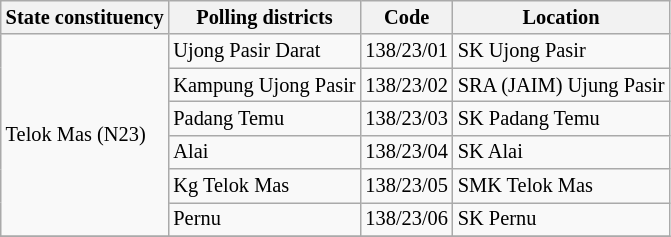<table class="wikitable sortable mw-collapsible" style="white-space:nowrap;font-size:85%">
<tr>
<th>State constituency</th>
<th>Polling districts</th>
<th>Code</th>
<th>Location</th>
</tr>
<tr>
<td rowspan="6">Telok Mas (N23)</td>
<td>Ujong Pasir Darat</td>
<td>138/23/01</td>
<td>SK Ujong Pasir</td>
</tr>
<tr>
<td>Kampung Ujong Pasir</td>
<td>138/23/02</td>
<td>SRA (JAIM) Ujung Pasir</td>
</tr>
<tr>
<td>Padang Temu</td>
<td>138/23/03</td>
<td>SK Padang Temu</td>
</tr>
<tr>
<td>Alai</td>
<td>138/23/04</td>
<td>SK Alai</td>
</tr>
<tr>
<td>Kg Telok Mas</td>
<td>138/23/05</td>
<td>SMK Telok Mas</td>
</tr>
<tr>
<td>Pernu</td>
<td>138/23/06</td>
<td>SK Pernu</td>
</tr>
<tr>
</tr>
</table>
